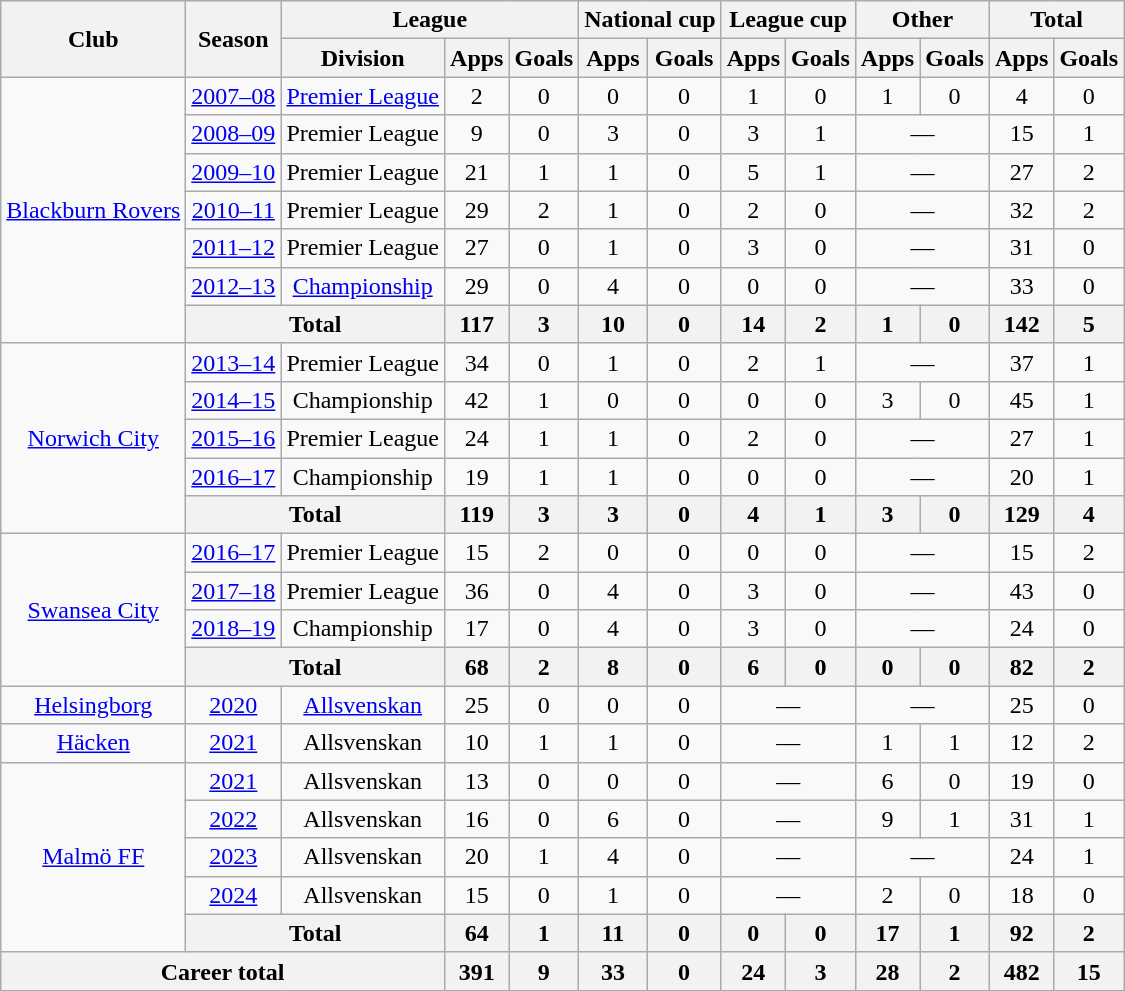<table class=wikitable style="text-align: center">
<tr>
<th rowspan="2">Club</th>
<th rowspan="2">Season</th>
<th colspan="3">League</th>
<th colspan="2">National cup</th>
<th colspan="2">League cup</th>
<th colspan="2">Other</th>
<th colspan="2">Total</th>
</tr>
<tr>
<th>Division</th>
<th>Apps</th>
<th>Goals</th>
<th>Apps</th>
<th>Goals</th>
<th>Apps</th>
<th>Goals</th>
<th>Apps</th>
<th>Goals</th>
<th>Apps</th>
<th>Goals</th>
</tr>
<tr>
<td rowspan="7"><a href='#'>Blackburn Rovers</a></td>
<td><a href='#'>2007–08</a></td>
<td><a href='#'>Premier League</a></td>
<td>2</td>
<td>0</td>
<td>0</td>
<td>0</td>
<td>1</td>
<td>0</td>
<td>1</td>
<td>0</td>
<td>4</td>
<td>0</td>
</tr>
<tr>
<td><a href='#'>2008–09</a></td>
<td>Premier League</td>
<td>9</td>
<td>0</td>
<td>3</td>
<td>0</td>
<td>3</td>
<td>1</td>
<td colspan="2">—</td>
<td>15</td>
<td>1</td>
</tr>
<tr>
<td><a href='#'>2009–10</a></td>
<td>Premier League</td>
<td>21</td>
<td>1</td>
<td>1</td>
<td>0</td>
<td>5</td>
<td>1</td>
<td colspan="2">—</td>
<td>27</td>
<td>2</td>
</tr>
<tr>
<td><a href='#'>2010–11</a></td>
<td>Premier League</td>
<td>29</td>
<td>2</td>
<td>1</td>
<td>0</td>
<td>2</td>
<td>0</td>
<td colspan="2">—</td>
<td>32</td>
<td>2</td>
</tr>
<tr>
<td><a href='#'>2011–12</a></td>
<td>Premier League</td>
<td>27</td>
<td>0</td>
<td>1</td>
<td>0</td>
<td>3</td>
<td>0</td>
<td colspan="2">—</td>
<td>31</td>
<td>0</td>
</tr>
<tr>
<td><a href='#'>2012–13</a></td>
<td><a href='#'>Championship</a></td>
<td>29</td>
<td>0</td>
<td>4</td>
<td>0</td>
<td>0</td>
<td>0</td>
<td colspan="2">—</td>
<td>33</td>
<td>0</td>
</tr>
<tr>
<th colspan="2">Total</th>
<th>117</th>
<th>3</th>
<th>10</th>
<th>0</th>
<th>14</th>
<th>2</th>
<th>1</th>
<th>0</th>
<th>142</th>
<th>5</th>
</tr>
<tr>
<td rowspan="5"><a href='#'>Norwich City</a></td>
<td><a href='#'>2013–14</a></td>
<td>Premier League</td>
<td>34</td>
<td>0</td>
<td>1</td>
<td>0</td>
<td>2</td>
<td>1</td>
<td colspan="2">—</td>
<td>37</td>
<td>1</td>
</tr>
<tr>
<td><a href='#'>2014–15</a></td>
<td>Championship</td>
<td>42</td>
<td>1</td>
<td>0</td>
<td>0</td>
<td>0</td>
<td>0</td>
<td>3</td>
<td>0</td>
<td>45</td>
<td>1</td>
</tr>
<tr>
<td><a href='#'>2015–16</a></td>
<td>Premier League</td>
<td>24</td>
<td>1</td>
<td>1</td>
<td>0</td>
<td>2</td>
<td>0</td>
<td colspan="2">—</td>
<td>27</td>
<td>1</td>
</tr>
<tr>
<td><a href='#'>2016–17</a></td>
<td>Championship</td>
<td>19</td>
<td>1</td>
<td>1</td>
<td>0</td>
<td>0</td>
<td>0</td>
<td colspan="2">—</td>
<td>20</td>
<td>1</td>
</tr>
<tr>
<th colspan="2">Total</th>
<th>119</th>
<th>3</th>
<th>3</th>
<th>0</th>
<th>4</th>
<th>1</th>
<th>3</th>
<th>0</th>
<th>129</th>
<th>4</th>
</tr>
<tr>
<td rowspan="4"><a href='#'>Swansea City</a></td>
<td><a href='#'>2016–17</a></td>
<td>Premier League</td>
<td>15</td>
<td>2</td>
<td>0</td>
<td>0</td>
<td>0</td>
<td>0</td>
<td colspan="2">—</td>
<td>15</td>
<td>2</td>
</tr>
<tr>
<td><a href='#'>2017–18</a></td>
<td>Premier League</td>
<td>36</td>
<td>0</td>
<td>4</td>
<td>0</td>
<td>3</td>
<td>0</td>
<td colspan="2">—</td>
<td>43</td>
<td>0</td>
</tr>
<tr>
<td><a href='#'>2018–19</a></td>
<td>Championship</td>
<td>17</td>
<td>0</td>
<td>4</td>
<td>0</td>
<td>3</td>
<td>0</td>
<td colspan="2">—</td>
<td>24</td>
<td>0</td>
</tr>
<tr>
<th colspan="2">Total</th>
<th>68</th>
<th>2</th>
<th>8</th>
<th>0</th>
<th>6</th>
<th>0</th>
<th>0</th>
<th>0</th>
<th>82</th>
<th>2</th>
</tr>
<tr>
<td><a href='#'>Helsingborg</a></td>
<td><a href='#'>2020</a></td>
<td><a href='#'>Allsvenskan</a></td>
<td>25</td>
<td>0</td>
<td>0</td>
<td>0</td>
<td colspan="2">—</td>
<td colspan="2">—</td>
<td>25</td>
<td>0</td>
</tr>
<tr>
<td><a href='#'>Häcken</a></td>
<td><a href='#'>2021</a></td>
<td>Allsvenskan</td>
<td>10</td>
<td>1</td>
<td>1</td>
<td>0</td>
<td colspan="2">—</td>
<td>1</td>
<td>1</td>
<td>12</td>
<td>2</td>
</tr>
<tr>
<td rowspan="5"><a href='#'>Malmö FF</a></td>
<td><a href='#'>2021</a></td>
<td>Allsvenskan</td>
<td>13</td>
<td>0</td>
<td>0</td>
<td>0</td>
<td colspan="2">—</td>
<td>6</td>
<td>0</td>
<td>19</td>
<td>0</td>
</tr>
<tr>
<td><a href='#'>2022</a></td>
<td>Allsvenskan</td>
<td>16</td>
<td>0</td>
<td>6</td>
<td>0</td>
<td colspan="2">—</td>
<td>9</td>
<td>1</td>
<td>31</td>
<td>1</td>
</tr>
<tr>
<td><a href='#'>2023</a></td>
<td>Allsvenskan</td>
<td>20</td>
<td>1</td>
<td>4</td>
<td>0</td>
<td colspan="2">—</td>
<td colspan="2">—</td>
<td>24</td>
<td>1</td>
</tr>
<tr>
<td><a href='#'>2024</a></td>
<td>Allsvenskan</td>
<td>15</td>
<td>0</td>
<td>1</td>
<td>0</td>
<td colspan="2">—</td>
<td>2</td>
<td>0</td>
<td>18</td>
<td>0</td>
</tr>
<tr>
<th colspan="2">Total</th>
<th>64</th>
<th>1</th>
<th>11</th>
<th>0</th>
<th>0</th>
<th>0</th>
<th>17</th>
<th>1</th>
<th>92</th>
<th>2</th>
</tr>
<tr>
<th colspan="3">Career total</th>
<th>391</th>
<th>9</th>
<th>33</th>
<th>0</th>
<th>24</th>
<th>3</th>
<th>28</th>
<th>2</th>
<th>482</th>
<th>15</th>
</tr>
</table>
